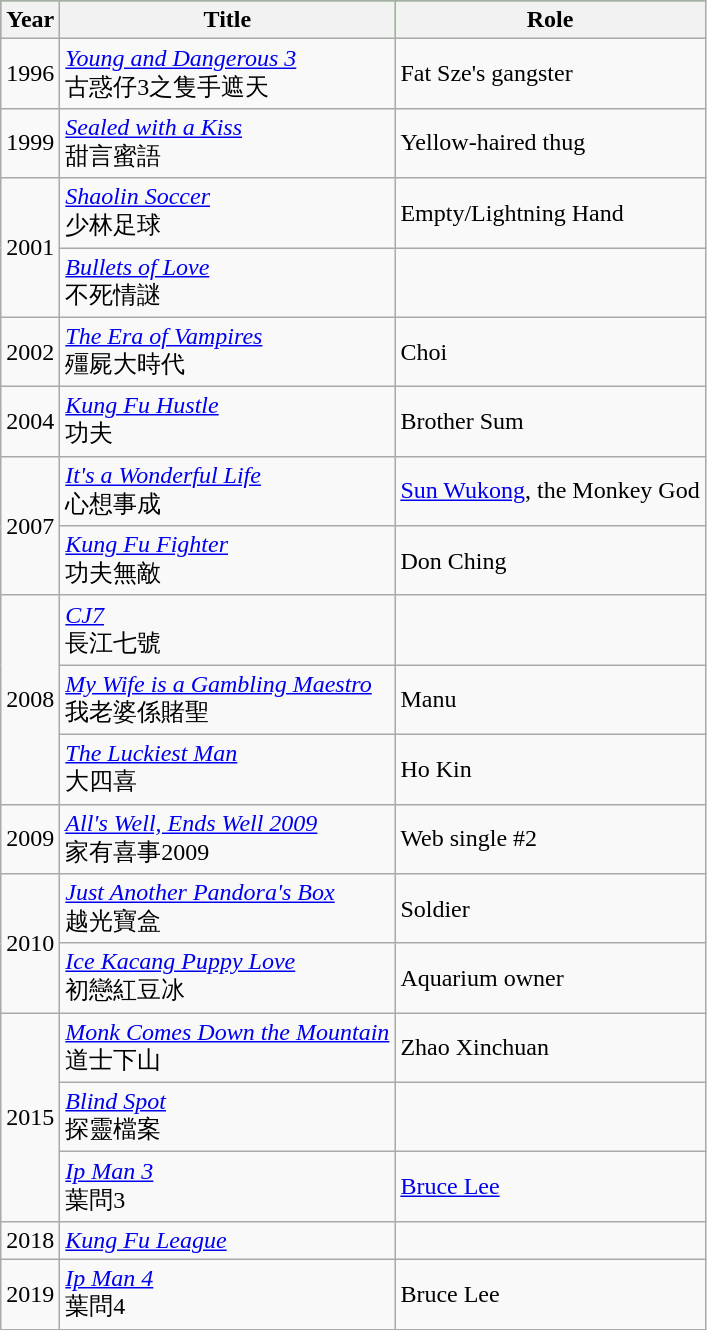<table class="wikitable" style="font-size: 100%;">
<tr bgcolor="#00FF00">
<th>Year</th>
<th>Title</th>
<th>Role</th>
</tr>
<tr>
<td>1996</td>
<td><em><a href='#'>Young and Dangerous 3</a></em><br>古惑仔3之隻手遮天</td>
<td>Fat Sze's gangster</td>
</tr>
<tr>
<td>1999</td>
<td><em><a href='#'>Sealed with a Kiss</a></em><br>甜言蜜語</td>
<td>Yellow-haired thug</td>
</tr>
<tr>
<td rowspan="2">2001</td>
<td><em><a href='#'>Shaolin Soccer</a></em><br>少林足球</td>
<td>Empty/Lightning Hand</td>
</tr>
<tr>
<td><em><a href='#'>Bullets of Love</a></em><br>不死情謎</td>
<td></td>
</tr>
<tr>
<td>2002</td>
<td><em><a href='#'>The Era of Vampires</a></em><br>殭屍大時代</td>
<td>Choi</td>
</tr>
<tr>
<td>2004</td>
<td><em><a href='#'>Kung Fu Hustle</a></em><br>功夫</td>
<td>Brother Sum</td>
</tr>
<tr>
<td rowspan="2">2007</td>
<td><em><a href='#'>It's a Wonderful Life</a></em><br>心想事成</td>
<td><a href='#'>Sun Wukong</a>, the Monkey God</td>
</tr>
<tr>
<td><em><a href='#'>Kung Fu Fighter</a></em><br>功夫無敵</td>
<td>Don Ching</td>
</tr>
<tr>
<td rowspan="3">2008</td>
<td><em><a href='#'>CJ7</a></em><br>長江七號</td>
<td></td>
</tr>
<tr>
<td><em><a href='#'>My Wife is a Gambling Maestro</a></em><br>我老婆係賭聖</td>
<td>Manu</td>
</tr>
<tr>
<td><em><a href='#'>The Luckiest Man</a></em><br>大四喜</td>
<td>Ho Kin</td>
</tr>
<tr>
<td>2009</td>
<td><em><a href='#'>All's Well, Ends Well 2009</a></em><br>家有喜事2009</td>
<td>Web single #2</td>
</tr>
<tr>
<td rowspan="2">2010</td>
<td><em><a href='#'>Just Another Pandora's Box</a></em><br>越光寶盒</td>
<td>Soldier</td>
</tr>
<tr>
<td><em><a href='#'>Ice Kacang Puppy Love</a></em><br>初戀紅豆冰</td>
<td>Aquarium owner</td>
</tr>
<tr>
<td rowspan=3>2015</td>
<td><em><a href='#'>Monk Comes Down the Mountain</a></em><br>道士下山</td>
<td>Zhao Xinchuan</td>
</tr>
<tr>
<td><em><a href='#'>Blind Spot</a></em><br>探靈檔案</td>
<td></td>
</tr>
<tr>
<td><em><a href='#'>Ip Man 3</a></em><br>葉問3</td>
<td><a href='#'>Bruce Lee</a></td>
</tr>
<tr>
<td>2018</td>
<td><em><a href='#'>Kung Fu League</a></em></td>
<td></td>
</tr>
<tr>
<td>2019</td>
<td><em><a href='#'>Ip Man 4</a></em><br>葉問4</td>
<td>Bruce Lee</td>
</tr>
</table>
